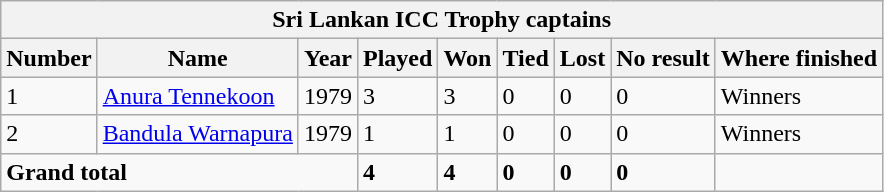<table class="wikitable">
<tr>
<th bgcolor="#efefef" colspan=9>Sri Lankan ICC Trophy captains</th>
</tr>
<tr bgcolor="#efefef">
<th>Number</th>
<th>Name</th>
<th>Year</th>
<th>Played</th>
<th>Won</th>
<th>Tied</th>
<th>Lost</th>
<th>No result</th>
<th>Where finished</th>
</tr>
<tr>
<td>1</td>
<td><a href='#'>Anura Tennekoon</a></td>
<td>1979</td>
<td>3</td>
<td>3</td>
<td>0</td>
<td>0</td>
<td>0</td>
<td>Winners</td>
</tr>
<tr>
<td>2</td>
<td><a href='#'>Bandula Warnapura</a></td>
<td>1979</td>
<td>1</td>
<td>1</td>
<td>0</td>
<td>0</td>
<td>0</td>
<td>Winners</td>
</tr>
<tr>
<td colspan=3><strong>Grand total</strong></td>
<td><strong>4</strong></td>
<td><strong>4</strong></td>
<td><strong>0</strong></td>
<td><strong>0</strong></td>
<td><strong>0</strong></td>
<td></td>
</tr>
</table>
